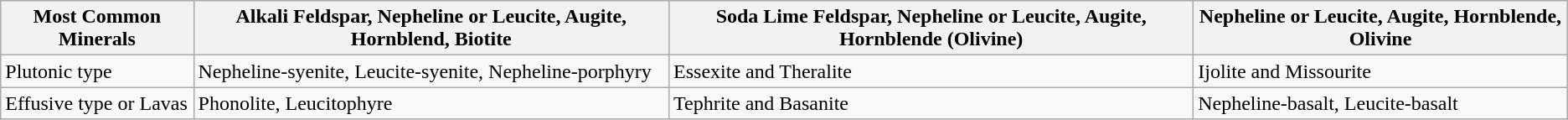<table class="wikitable">
<tr>
<th>Most Common Minerals</th>
<th>Alkali Feldspar, Nepheline or Leucite, Augite, Hornblend, Biotite</th>
<th>Soda Lime Feldspar, Nepheline or Leucite, Augite, Hornblende (Olivine)</th>
<th>Nepheline or Leucite, Augite, Hornblende, Olivine</th>
</tr>
<tr>
<td>Plutonic type</td>
<td>Nepheline-syenite, Leucite-syenite, Nepheline-porphyry</td>
<td>Essexite and Theralite</td>
<td>Ijolite and Missourite</td>
</tr>
<tr>
<td>Effusive type or Lavas</td>
<td>Phonolite, Leucitophyre</td>
<td>Tephrite and Basanite</td>
<td>Nepheline-basalt, Leucite-basalt</td>
</tr>
</table>
